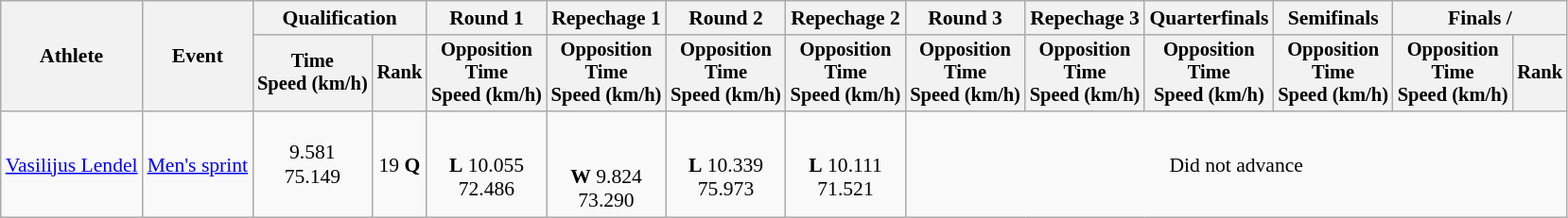<table class=wikitable style=font-size:90%;text-align:center>
<tr>
<th rowspan=2>Athlete</th>
<th rowspan=2>Event</th>
<th colspan=2>Qualification</th>
<th>Round 1</th>
<th>Repechage 1</th>
<th>Round 2</th>
<th>Repechage 2</th>
<th>Round 3</th>
<th>Repechage 3</th>
<th>Quarterfinals</th>
<th>Semifinals</th>
<th colspan=2>Finals / </th>
</tr>
<tr style=font-size:95%>
<th>Time<br>Speed (km/h)</th>
<th>Rank</th>
<th>Opposition<br>Time<br>Speed (km/h)</th>
<th>Opposition<br>Time<br>Speed (km/h)</th>
<th>Opposition<br>Time<br>Speed (km/h)</th>
<th>Opposition<br>Time<br>Speed (km/h)</th>
<th>Opposition<br>Time<br>Speed (km/h)</th>
<th>Opposition<br>Time<br>Speed (km/h)</th>
<th>Opposition<br>Time<br>Speed (km/h)</th>
<th>Opposition<br>Time<br>Speed (km/h)</th>
<th>Opposition<br>Time<br>Speed (km/h)</th>
<th>Rank</th>
</tr>
<tr>
<td align=left><a href='#'>Vasilijus Lendel</a></td>
<td align=left><a href='#'>Men's sprint</a></td>
<td>9.581<br>75.149</td>
<td>19 <strong>Q</strong></td>
<td><br><strong>L</strong> 10.055<br>72.486</td>
<td><br><br><strong>W</strong> 9.824<br>73.290</td>
<td><br><strong>L</strong> 10.339<br>75.973</td>
<td><br><strong>L</strong> 10.111<br>71.521</td>
<td colspan=6>Did not advance</td>
</tr>
</table>
